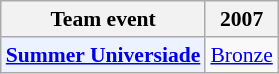<table class="wikitable" style="font-size: 90%; text-align:center">
<tr>
<th>Team event</th>
<th>2007</th>
</tr>
<tr>
<td bgcolor="#ECF2FF"; align="left"><strong><a href='#'>Summer Universiade</a></strong></td>
<td> <a href='#'>Bronze</a></td>
</tr>
</table>
